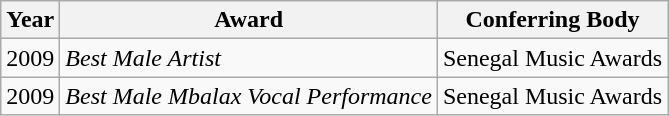<table class="wikitable">
<tr>
<th>Year</th>
<th>Award</th>
<th>Conferring Body</th>
</tr>
<tr>
<td>2009</td>
<td><em>Best Male Artist</em></td>
<td>Senegal Music Awards</td>
</tr>
<tr>
<td>2009</td>
<td><em>Best Male Mbalax Vocal Performance</em></td>
<td>Senegal Music Awards</td>
</tr>
</table>
